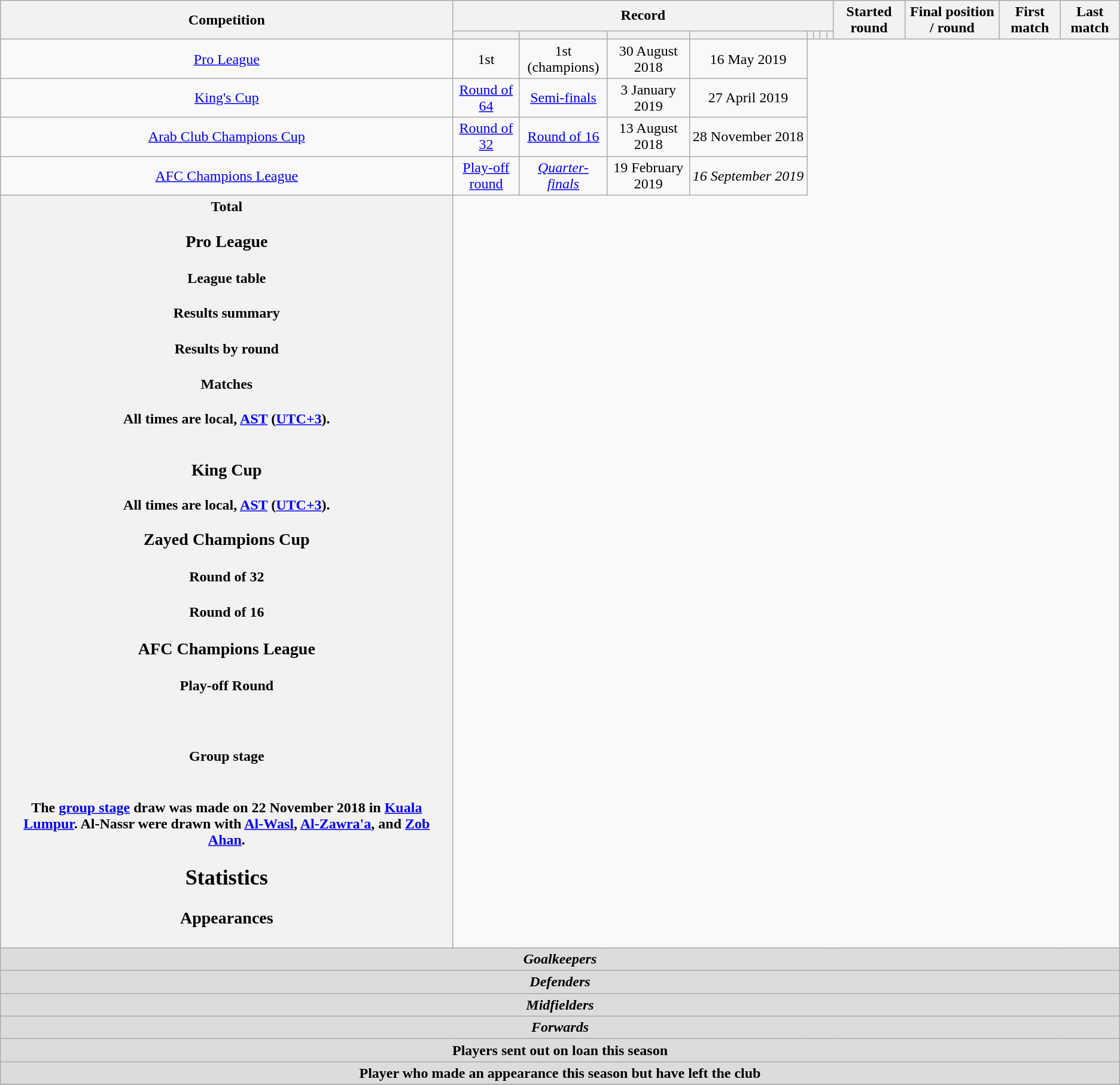<table class="wikitable" style="text-align: center">
<tr>
<th rowspan=2>Competition</th>
<th colspan=8>Record</th>
<th rowspan=2>Started round</th>
<th rowspan=2>Final position / round</th>
<th rowspan=2>First match</th>
<th rowspan=2>Last match</th>
</tr>
<tr>
<th></th>
<th></th>
<th></th>
<th></th>
<th></th>
<th></th>
<th></th>
<th></th>
</tr>
<tr>
<td><a href='#'>Pro League</a><br></td>
<td>1st</td>
<td>1st (champions)</td>
<td>30 August 2018</td>
<td>16 May 2019</td>
</tr>
<tr>
<td><a href='#'>King's Cup</a><br></td>
<td><a href='#'>Round of 64</a></td>
<td><a href='#'>Semi-finals</a></td>
<td>3 January 2019</td>
<td>27 April 2019</td>
</tr>
<tr>
<td><a href='#'>Arab Club Champions Cup</a><br></td>
<td><a href='#'>Round of 32</a></td>
<td><a href='#'>Round of 16</a></td>
<td>13 August 2018</td>
<td>28 November 2018</td>
</tr>
<tr>
<td><a href='#'>AFC Champions League</a><br></td>
<td><a href='#'>Play-off round</a></td>
<td><em><a href='#'>Quarter-finals</a></em></td>
<td>19 February 2019</td>
<td><em>16 September 2019</em></td>
</tr>
<tr>
<th>Total<br>
<h3>Pro League</h3><h4>League table</h4><h4>Results summary</h4>
<h4>Results by round</h4><h4>Matches</h4>All times are local, <a href='#'>AST</a> (<a href='#'>UTC+3</a>).<br>


<br>




























<h3>King Cup</h3>
All times are local, <a href='#'>AST</a> (<a href='#'>UTC+3</a>).<br>



<h3>Zayed Champions Cup</h3><h4>Round of 32</h4>
<h4>Round of 16</h4>
<h3>AFC Champions League</h3><h4>Play-off Round</h4><br><h4>Group stage</h4><br>The <a href='#'>group stage</a> draw was made on 22 November 2018 in <a href='#'>Kuala Lumpur</a>. Al-Nassr were drawn with <a href='#'>Al-Wasl</a>, <a href='#'>Al-Zawra'a</a>, and <a href='#'>Zob Ahan</a>.
<br>




<h2>Statistics</h2><h3>Appearances</h3></th>
</tr>
<tr>
<th colspan=16 style=background:#dcdcdc; text-align:center><em>Goalkeepers</em><br>


</th>
</tr>
<tr>
<th colspan=16 style=background:#dcdcdc; text-align:center><em>Defenders</em><br>






</th>
</tr>
<tr>
<th colspan=16 style=background:#dcdcdc; text-align:center><em>Midfielders</em><br>
















</th>
</tr>
<tr>
<th colspan=16 style=background:#dcdcdc; text-align:center><em>Forwards</em><br>



</th>
</tr>
<tr>
<th colspan=18 style=background:#dcdcdc; text-align:center>Players sent out on loan this season<br>
</th>
</tr>
<tr>
<th colspan=18 style=background:#dcdcdc; text-align:center>Player who made an appearance this season but have left the club<br>
</th>
</tr>
<tr>
</tr>
</table>
